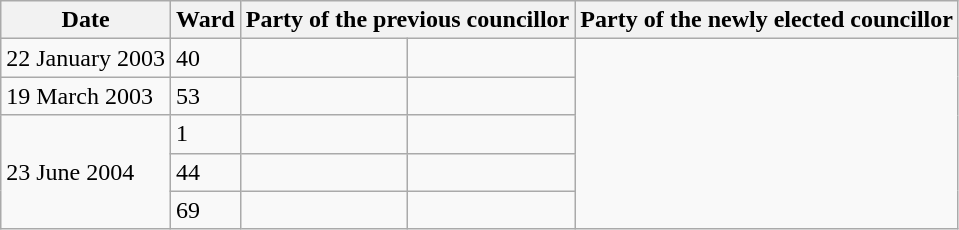<table class="wikitable">
<tr>
<th>Date</th>
<th>Ward</th>
<th colspan=2>Party of the previous councillor</th>
<th colspan=2>Party of the newly elected councillor</th>
</tr>
<tr>
<td>22 January 2003</td>
<td>40</td>
<td></td>
<td></td>
</tr>
<tr>
<td>19 March 2003</td>
<td>53</td>
<td></td>
<td></td>
</tr>
<tr>
<td rowspan=3>23 June 2004</td>
<td>1</td>
<td></td>
<td></td>
</tr>
<tr>
<td>44</td>
<td></td>
<td></td>
</tr>
<tr>
<td>69</td>
<td></td>
<td></td>
</tr>
</table>
